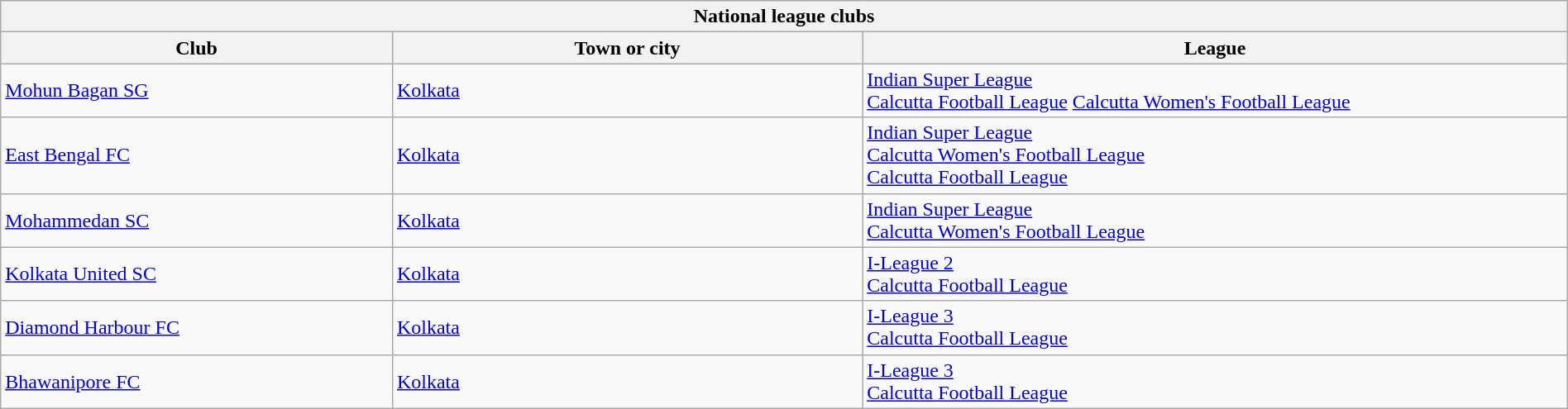<table class="wikitable sortable" width="100%">
<tr>
<th colspan="3">National league clubs</th>
</tr>
<tr>
<th !width="25%">Club</th>
<th width="30%">Town or city</th>
<th width="45%">League</th>
</tr>
<tr>
<td><a href='#'>Mohun Bagan SG</a></td>
<td><a href='#'>Kolkata</a></td>
<td><a href='#'>Indian Super League</a><br><a href='#'>Calcutta Football League</a>
<a href='#'>Calcutta Women's Football League</a></td>
</tr>
<tr>
<td><a href='#'>East Bengal FC</a></td>
<td><a href='#'>Kolkata</a></td>
<td><a href='#'>Indian Super League</a><br><a href='#'>Calcutta Women's Football League</a><br><a href='#'>Calcutta Football League</a></td>
</tr>
<tr>
<td><a href='#'>Mohammedan SC</a></td>
<td><a href='#'>Kolkata</a></td>
<td><a href='#'>Indian Super League</a><br><a href='#'>Calcutta Women's Football League</a></td>
</tr>
<tr>
<td><a href='#'>Kolkata United SC</a></td>
<td><a href='#'>Kolkata</a></td>
<td><a href='#'>I-League 2</a><br><a href='#'>Calcutta Football League</a></td>
</tr>
<tr>
<td><a href='#'>Diamond Harbour FC</a></td>
<td><a href='#'>Kolkata</a></td>
<td><a href='#'>I-League 3</a><br><a href='#'>Calcutta Football League</a></td>
</tr>
<tr>
<td><a href='#'>Bhawanipore FC</a></td>
<td><a href='#'>Kolkata</a></td>
<td><a href='#'>I-League 3</a><br><a href='#'>Calcutta Football League</a></td>
</tr>
</table>
